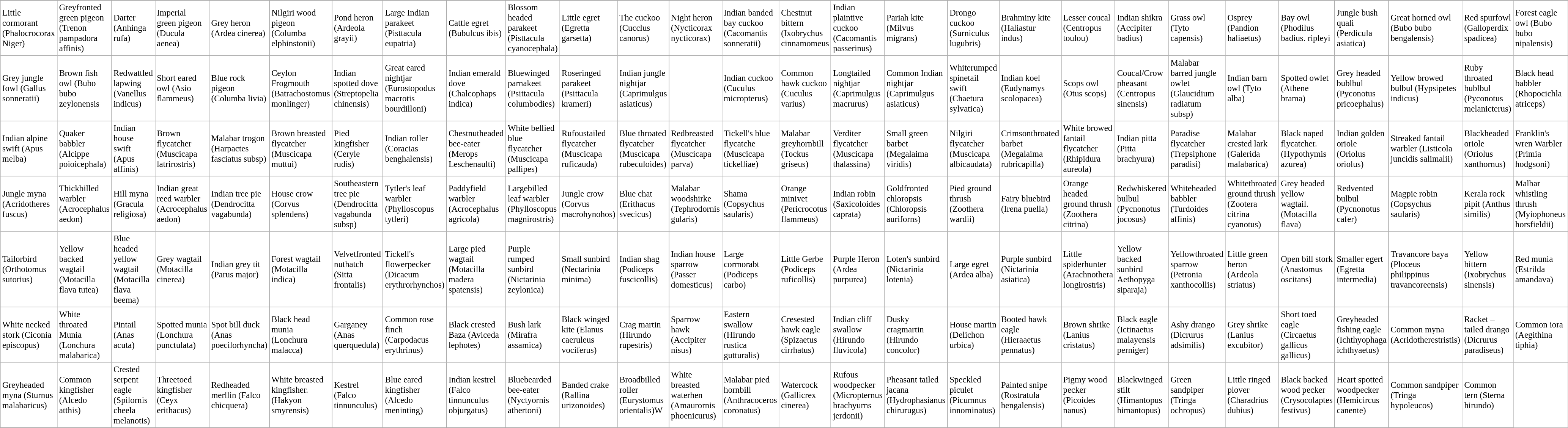<table class="sortable" border="1" cellpadding="3" cellspacing="0" style="margin: 1em 1em 1em 0; background: #ffffff; border: 1px #aaa solid; border-collapse: collapse; font-size: 95%;">
<tr>
</tr>
<tr>
<td>Little cormorant (Phalocrocorax Niger)</td>
<td>Greyfronted green pigeon (Trenon pampadora affinis)</td>
<td>Darter (Anhinga rufa)</td>
<td>Imperial green pigeon (Ducula aenea)</td>
<td>Grey heron (Ardea cinerea)</td>
<td>Nilgiri wood pigeon (Columba elphinstonii)</td>
<td>Pond heron (Ardeola grayii)</td>
<td>Large Indian parakeet (Pisttacula eupatria)</td>
<td>Cattle egret (Bubulcus ibis)</td>
<td>Blossom headed parakeet (Pisttacula cyanocephala)</td>
<td>Little egret (Egretta garsetta)</td>
<td>The cuckoo (Cucclus canorus)</td>
<td>Night heron (Nycticorax nycticorax)</td>
<td>Indian banded bay cuckoo (Cacomantis sonneratii)</td>
<td>Chestnut bittern (Ixobrychus cinnamomeus</td>
<td>Indian plaintive cuckoo (Cacomantis passerinus)</td>
<td>Pariah kite (Milvus migrans)</td>
<td>Drongo cuckoo (Surniculus lugubris)</td>
<td>Brahminy kite (Haliastur indus)</td>
<td>Lesser coucal (Centropus toulou)</td>
<td>Indian shikra (Accipiter badius)</td>
<td>Grass owl (Tyto capensis)</td>
<td>Osprey  (Pandion haliaetus)</td>
<td>Bay owl (Phodilus badius. ripleyi</td>
<td>Jungle bush quali (Perdicula asiatica)</td>
<td>Great horned owl (Bubo bubo bengalensis)</td>
<td>Red spurfowl (Galloperdix spadicea)</td>
<td>Forest eagle owl (Bubo bubo nipalensis)</td>
</tr>
<tr>
<td>Grey jungle fowl  (Gallus sonneratii)</td>
<td>Brown fish owl (Bubo bubo zeylonensis</td>
<td>Redwattled lapwing  (Vanellus indicus)</td>
<td>Short eared owl (Asio flammeus)</td>
<td>Blue rock pigeon (Columba livia)</td>
<td>Ceylon Frogmouth  (Batrachostomus monlinger)</td>
<td>Indian spotted dove (Streptopelia chinensis)</td>
<td>Great eared nightjar  (Eurostopodus macrotis bourdilloni)</td>
<td>Indian emerald dove (Chalcophaps indica)</td>
<td>Bluewinged parnakeet (Psittacula columbodies)</td>
<td>Roseringed parakeet  (Psittacula krameri)</td>
<td>Indian jungle nightjar  (Caprimulgus asiaticus)</td>
<td><Indian lorikeet  (Loriculus vernalis)</td>
<td>Indian cuckoo (Cuculus micropterus)</td>
<td>Common hawk cuckoo  (Cuculus varius)</td>
<td>Longtailed nightjar (Caprimulgus macrurus)</td>
<td>Common Indian nightjar (Caprimulgus asiaticus)</td>
<td>Whiterumped spinetail swift (Chaetura sylvatica)</td>
<td>Indian koel  (Eudynamys scolopacea)</td>
<td>Scops owl (Otus scops)</td>
<td>Coucal/Crow pheasant (Centropus sinensis)</td>
<td>Malabar barred jungle owlet (Glaucidium radiatum subsp)</td>
<td>Indian barn owl (Tyto alba)</td>
<td>Spotted owlet (Athene brama)</td>
<td>Grey headed bublbul  (Pyconotus pricoephalus)</td>
<td>Yellow browed bulbul  (Hypsipetes indicus)</td>
<td>Ruby throated bublbul (Pyconotus melanicterus)</td>
<td>Black head babbler (Rhopocichla atriceps)</td>
</tr>
<tr>
<td>Indian alpine swift (Apus melba)</td>
<td>Quaker babbler  (Alcippe poioicephala)</td>
<td>Indian house swift (Apus affinis)</td>
<td>Brown flycatcher  (Muscicapa latrirostris)</td>
<td>Malabar trogon  (Harpactes fasciatus subsp)</td>
<td>Brown breasted flycatcher (Muscicapa muttui)</td>
<td>Pied kingfisher (Ceryle rudis)</td>
<td>Indian roller (Coracias benghalensis)</td>
<td>Chestnutheaded bee-eater (Merops Leschenaulti)</td>
<td>White bellied blue flycatcher (Muscicapa pallipes)</td>
<td>Rufoustailed flycatcher (Muscicapa ruficauda)</td>
<td>Blue throated flycatcher (Muscicapa rubeculoides)</td>
<td>Redbreasted flycatcher (Muscicapa parva)</td>
<td>Tickell's blue flycatche (Muscicapa tickelliae)</td>
<td>Malabar greyhornbill (Tockus griseus)</td>
<td>Verditer flycatcher  (Muscicapa thalassina)</td>
<td>Small green barbet                (Megalaima viridis)</td>
<td>Nilgiri flycatcher (Muscicapa albicaudata)</td>
<td>Crimsonthroated barbet                 (Megalaima rubricapilla)</td>
<td>White browed fantail flycatcher (Rhipidura aureola)</td>
<td>Indian pitta (Pitta brachyura)</td>
<td>Paradise flycatcher  (Trepsiphone paradisi)</td>
<td>Malabar crested lark (Galerida malabarica)</td>
<td>Black naped flycatcher. (Hypothymis azurea)</td>
<td>Indian golden oriole  (Oriolus oriolus)</td>
<td>Streaked fantail warbler  (Listicola juncidis salimalii)</td>
<td>Blackheaded oriole  (Oriolus xanthornus)</td>
<td>Franklin's wren Warbler  (Primia hodgsoni)</td>
</tr>
<tr>
<td>Jungle myna  (Acridotheres fuscus)</td>
<td>Thickbilled warbler  (Acrocephalus aedon)</td>
<td>Hill myna (Gracula religiosa)</td>
<td>Indian great reed warbler (Acrocephalus aedon)</td>
<td>Indian tree pie (Dendrocitta vagabunda)</td>
<td>House crow (Corvus splendens)</td>
<td>Southeastern tree pie (Dendrocitta vagabunda subsp)</td>
<td>Tytler's leaf warbler  (Phylloscopus tytleri)</td>
<td>Paddyfield warbler (Acrocephalus agricola)</td>
<td>Largebilled leaf warbler (Phylloscopus magnirostris)</td>
<td>Jungle crow  (Corvus macrohynohos)</td>
<td>Blue chat (Erithacus svecicus)</td>
<td>Malabar woodshirke (Tephrodornis gularis)</td>
<td>Shama (Copsychus saularis)</td>
<td>Orange minivet  (Pericrocotus flammeus)</td>
<td>Indian robin (Saxicoloides caprata)</td>
<td>Goldfronted chloropsis  (Chloropsis auriforns)</td>
<td>Pied ground thrush (Zoothera wardii)</td>
<td>Fairy bluebird (Irena puella)</td>
<td>Orange headed ground thrush (Zoothera citrina)</td>
<td>Redwhiskered bulbul (Pycnonotus jocosus)</td>
<td>Whiteheaded babbler  (Turdoides affinis)</td>
<td>Whitethroated ground thrush (Zootera citrina cyanotus)</td>
<td>Grey headed yellow wagtail. (Motacilla flava)</td>
<td>Redvented bulbul  (Pycnonotus cafer)</td>
<td>Magpie robin (Copsychus saularis)</td>
<td>Kerala rock pipit (Anthus similis)</td>
<td>Malbar whistling thrush (Myiophoneus horsfieldii)</td>
</tr>
<tr>
<td>Tailorbird (Orthotomus sutorius)</td>
<td>Yellow backed wagtail (Motacilla flava tutea)</td>
<td>Blue headed yellow wagtail (Motacilla flava beema)</td>
<td>Grey wagtail (Motacilla cinerea)</td>
<td>Indian grey tit  (Parus major)</td>
<td>Forest wagtail (Motacilla indica)</td>
<td>Velvetfronted nuthatch                   (Sitta frontalis)</td>
<td>Tickell's flowerpecker  (Dicaeum erythrorhynchos)</td>
<td>Large pied wagtail  (Motacilla madera spatensis)</td>
<td>Purple rumped sunbird  (Nictarinia zeylonica)</td>
<td>Small sunbird  (Nectarinia minima)</td>
<td>Indian shag (Podiceps fuscicollis)</td>
<td>Indian house sparrow (Passer domesticus)</td>
<td>Large cormorabt (Podiceps carbo)</td>
<td>Little Gerbe (Podiceps ruficollis)</td>
<td>Purple Heron (Ardea purpurea)</td>
<td>Loten's sunbird  (Nictarinia lotenia)</td>
<td>Large egret (Ardea alba)</td>
<td>Purple sunbird  (Nictarinia asiatica)</td>
<td>Little spiderhunter  (Arachnothera longirostris)</td>
<td>Yellow backed sunbird Aethopyga siparaja)</td>
<td>Yellowthroated sparrow  (Petronia xanthocollis)</td>
<td>Little green heron (Ardeola striatus)</td>
<td>Open bill stork (Anastomus oscitans)</td>
<td>Smaller egert  (Egretta intermedia)</td>
<td>Travancore baya  (Ploceus philippinus travancoreensis)</td>
<td>Yellow bittern  (Ixobrychus sinensis)</td>
<td>Red munia (Estrilda amandava)</td>
</tr>
<tr>
<td>White necked stork  (Ciconia episcopus)</td>
<td>White throated Munia (Lonchura malabarica)</td>
<td>Pintail (Anas acuta)</td>
<td>Spotted munia (Lonchura punctulata)</td>
<td>Spot bill duck  (Anas poecilorhyncha)</td>
<td>Black head munia (Lonchura malacca)</td>
<td>Garganey  (Anas querquedula)</td>
<td>Common rose finch (Carpodacus erythrinus)</td>
<td>Black crested Baza (Aviceda lephotes)</td>
<td>Bush lark (Mirafra assamica)</td>
<td>Black winged kite (Elanus caeruleus vociferus)</td>
<td>Crag martin (Hirundo rupestris)</td>
<td>Sparrow hawk (Accipiter nisus)</td>
<td>Eastern swallow (Hirundo rustica gutturalis)</td>
<td>Cresested hawk eagle                     (Spizaetus cirrhatus)</td>
<td>Indian cliff swallow (Hirundo fluvicola)</td>
<td>Dusky cragmartin (Hirundo concolor)</td>
<td>House martin (Delichon urbica)</td>
<td>Booted hawk eagle                        (Hieraaetus pennatus)</td>
<td>Brown shrike (Lanius cristatus)</td>
<td>Black eagle (Ictinaetus malayensis perniger)</td>
<td>Ashy drango (Dicrurus adsimilis)</td>
<td>Grey shrike (Lanius excubitor)</td>
<td>Short toed eagle  (Circaetus gallicus gallicus)</td>
<td>Greyheaded fishing eagle              (Ichthyophaga ichthyaetus)</td>
<td>Common myna (Acridotherestristis)</td>
<td>Racket – tailed drango  (Dicrurus paradiseus)</td>
<td>Common iora (Aegithina tiphia)</td>
</tr>
<tr>
<td>Greyheaded myna  (Sturnus malabaricus)</td>
<td>Common kingfisher (Alcedo atthis)</td>
<td>Crested serpent eagle (Spilornis cheela melanotis)</td>
<td>Threetoed kingfisher (Ceyx erithacus)</td>
<td>Redheaded merllin (Falco chicquera)</td>
<td>White breasted kingfisher. (Hakyon smyrensis)</td>
<td>Kestrel (Falco tinnunculus)</td>
<td>Blue eared kingfisher (Alcedo meninting)</td>
<td>Indian kestrel (Falco tinnunculus objurgatus)</td>
<td>Bluebearded bee-eater  (Nyctyornis athertoni)</td>
<td>Banded crake (Rallina urizonoides)</td>
<td>Broadbilled roller (Eurystomus orientalis)W</td>
<td>White breasted waterhen          (Amaurornis phoenicurus)</td>
<td>Malabar pied hornbill  (Anthracoceros coronatus)</td>
<td>Watercock (Gallicrex cinerea)</td>
<td>Rufous woodpecker  (Micropternus brachyurns jerdonii)</td>
<td>Pheasant tailed jacana (Hydrophasianus chirurugus)</td>
<td>Speckled piculet  (Picumnus innominatus)</td>
<td>Painted snipe (Rostratula bengalensis)</td>
<td>Pigmy wood pecker (Picoides nanus)</td>
<td>Blackwinged stilt                (Himantopus himantopus)</td>
<td>Green sandpiper (Tringa ochropus)</td>
<td>Little ringed plover  (Charadrius dubius)</td>
<td>Black backed wood pecker (Crysocolaptes festivus)</td>
<td>Heart spotted woodpecker (Hemicircus canente)</td>
<td>Common sandpiper (Tringa hypoleucos)</td>
<td>Common tern (Sterna hirundo)</td>
</tr>
<tr>
</tr>
</table>
